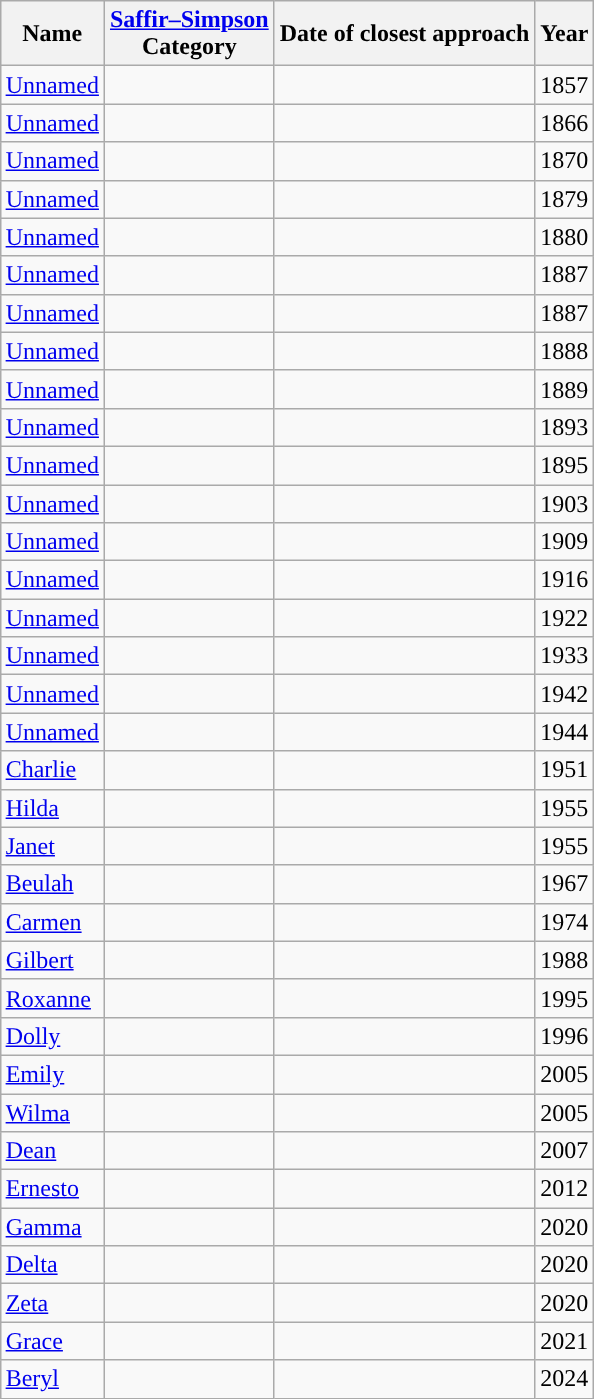<table class = "wikitable" style="margin:1em auto;">
<tr>
<th>Name</th>
<th><a href='#'>Saffir–Simpson</a><br>Category</th>
<th>Date of closest approach</th>
<th>Year</th>
</tr>
<tr>
<td><a href='#'>Unnamed</a></td>
<td></td>
<td></td>
<td>1857</td>
</tr>
<tr>
<td><a href='#'>Unnamed</a></td>
<td></td>
<td></td>
<td>1866</td>
</tr>
<tr>
<td><a href='#'>Unnamed</a></td>
<td></td>
<td></td>
<td>1870</td>
</tr>
<tr>
<td><a href='#'>Unnamed</a></td>
<td></td>
<td></td>
<td>1879</td>
</tr>
<tr>
<td><a href='#'>Unnamed</a></td>
<td></td>
<td></td>
<td>1880</td>
</tr>
<tr>
<td><a href='#'>Unnamed</a></td>
<td></td>
<td></td>
<td>1887</td>
</tr>
<tr>
<td><a href='#'>Unnamed</a></td>
<td></td>
<td></td>
<td>1887</td>
</tr>
<tr>
<td><a href='#'>Unnamed</a></td>
<td></td>
<td></td>
<td>1888</td>
</tr>
<tr>
<td><a href='#'>Unnamed</a></td>
<td></td>
<td></td>
<td>1889</td>
</tr>
<tr>
<td><a href='#'>Unnamed</a></td>
<td></td>
<td></td>
<td>1893</td>
</tr>
<tr>
<td><a href='#'>Unnamed</a></td>
<td></td>
<td></td>
<td>1895</td>
</tr>
<tr>
<td><a href='#'>Unnamed</a></td>
<td></td>
<td></td>
<td>1903</td>
</tr>
<tr>
<td><a href='#'>Unnamed</a></td>
<td></td>
<td></td>
<td>1909</td>
</tr>
<tr>
<td><a href='#'>Unnamed</a></td>
<td></td>
<td></td>
<td>1916</td>
</tr>
<tr>
<td><a href='#'>Unnamed</a></td>
<td></td>
<td></td>
<td>1922</td>
</tr>
<tr>
<td><a href='#'>Unnamed</a></td>
<td></td>
<td></td>
<td>1933</td>
</tr>
<tr>
<td><a href='#'>Unnamed</a></td>
<td></td>
<td></td>
<td>1942</td>
</tr>
<tr>
<td><a href='#'>Unnamed</a></td>
<td></td>
<td></td>
<td>1944</td>
</tr>
<tr>
<td><a href='#'>Charlie</a></td>
<td></td>
<td></td>
<td>1951</td>
</tr>
<tr>
<td><a href='#'>Hilda</a></td>
<td></td>
<td></td>
<td>1955</td>
</tr>
<tr>
<td><a href='#'>Janet</a></td>
<td></td>
<td></td>
<td>1955</td>
</tr>
<tr>
<td><a href='#'>Beulah</a></td>
<td></td>
<td></td>
<td>1967</td>
</tr>
<tr>
<td><a href='#'>Carmen</a></td>
<td></td>
<td></td>
<td>1974</td>
</tr>
<tr>
<td><a href='#'>Gilbert</a></td>
<td></td>
<td></td>
<td>1988</td>
</tr>
<tr>
<td><a href='#'>Roxanne</a></td>
<td></td>
<td></td>
<td>1995</td>
</tr>
<tr>
<td><a href='#'>Dolly</a></td>
<td></td>
<td></td>
<td>1996</td>
</tr>
<tr>
<td><a href='#'>Emily</a></td>
<td></td>
<td></td>
<td>2005</td>
</tr>
<tr>
<td><a href='#'>Wilma</a></td>
<td></td>
<td></td>
<td>2005</td>
</tr>
<tr>
<td><a href='#'>Dean</a></td>
<td></td>
<td></td>
<td>2007</td>
</tr>
<tr>
<td><a href='#'>Ernesto</a></td>
<td></td>
<td></td>
<td>2012</td>
</tr>
<tr>
<td><a href='#'>Gamma</a></td>
<td></td>
<td></td>
<td>2020</td>
</tr>
<tr>
<td><a href='#'>Delta</a></td>
<td></td>
<td></td>
<td>2020</td>
</tr>
<tr>
<td><a href='#'>Zeta</a></td>
<td></td>
<td></td>
<td>2020</td>
</tr>
<tr>
<td><a href='#'>Grace</a></td>
<td></td>
<td></td>
<td>2021</td>
</tr>
<tr>
<td><a href='#'>Beryl</a></td>
<td></td>
<td></td>
<td>2024</td>
</tr>
</table>
